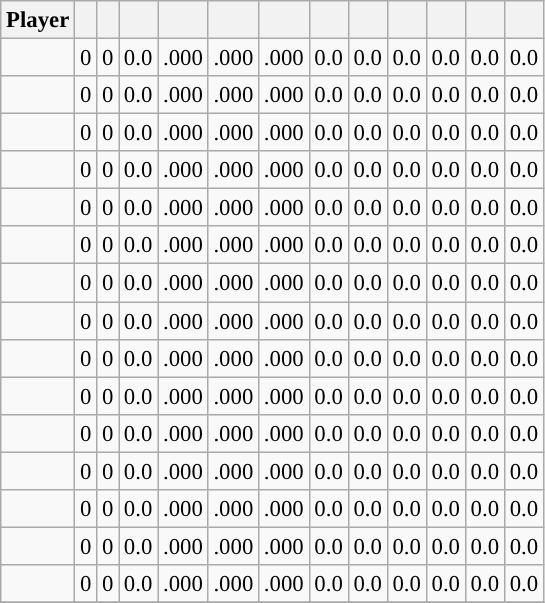<table class="wikitable sortable" style="font-size:95%; text-align:right;">
<tr>
<th>Player</th>
<th></th>
<th></th>
<th></th>
<th></th>
<th></th>
<th></th>
<th></th>
<th></th>
<th></th>
<th></th>
<th></th>
<th></th>
</tr>
<tr>
<td><strong></strong></td>
<td>0</td>
<td>0</td>
<td>0.0</td>
<td>.000</td>
<td>.000</td>
<td>.000</td>
<td>0.0</td>
<td>0.0</td>
<td>0.0</td>
<td>0.0</td>
<td>0.0</td>
<td>0.0</td>
</tr>
<tr>
<td><strong></strong></td>
<td>0</td>
<td>0</td>
<td>0.0</td>
<td>.000</td>
<td>.000</td>
<td>.000</td>
<td>0.0</td>
<td>0.0</td>
<td>0.0</td>
<td>0.0</td>
<td>0.0</td>
<td>0.0</td>
</tr>
<tr>
<td><strong></strong></td>
<td>0</td>
<td>0</td>
<td>0.0</td>
<td>.000</td>
<td>.000</td>
<td>.000</td>
<td>0.0</td>
<td>0.0</td>
<td>0.0</td>
<td>0.0</td>
<td>0.0</td>
<td>0.0</td>
</tr>
<tr>
<td><strong></strong></td>
<td>0</td>
<td>0</td>
<td>0.0</td>
<td>.000</td>
<td>.000</td>
<td>.000</td>
<td>0.0</td>
<td>0.0</td>
<td>0.0</td>
<td>0.0</td>
<td>0.0</td>
<td>0.0</td>
</tr>
<tr>
<td><strong></strong></td>
<td>0</td>
<td>0</td>
<td>0.0</td>
<td>.000</td>
<td>.000</td>
<td>.000</td>
<td>0.0</td>
<td>0.0</td>
<td>0.0</td>
<td>0.0</td>
<td>0.0</td>
<td>0.0</td>
</tr>
<tr>
<td><strong></strong></td>
<td>0</td>
<td>0</td>
<td>0.0</td>
<td>.000</td>
<td>.000</td>
<td>.000</td>
<td>0.0</td>
<td>0.0</td>
<td>0.0</td>
<td>0.0</td>
<td>0.0</td>
<td>0.0</td>
</tr>
<tr>
<td><strong></strong></td>
<td>0</td>
<td>0</td>
<td>0.0</td>
<td>.000</td>
<td>.000</td>
<td>.000</td>
<td>0.0</td>
<td>0.0</td>
<td>0.0</td>
<td>0.0</td>
<td>0.0</td>
<td>0.0</td>
</tr>
<tr>
<td><strong></strong></td>
<td>0</td>
<td>0</td>
<td>0.0</td>
<td>.000</td>
<td>.000</td>
<td>.000</td>
<td>0.0</td>
<td>0.0</td>
<td>0.0</td>
<td>0.0</td>
<td>0.0</td>
<td>0.0</td>
</tr>
<tr>
<td><strong></strong></td>
<td>0</td>
<td>0</td>
<td>0.0</td>
<td>.000</td>
<td>.000</td>
<td>.000</td>
<td>0.0</td>
<td>0.0</td>
<td>0.0</td>
<td>0.0</td>
<td>0.0</td>
<td>0.0</td>
</tr>
<tr>
<td><strong></strong></td>
<td>0</td>
<td>0</td>
<td>0.0</td>
<td>.000</td>
<td>.000</td>
<td>.000</td>
<td>0.0</td>
<td>0.0</td>
<td>0.0</td>
<td>0.0</td>
<td>0.0</td>
<td>0.0</td>
</tr>
<tr>
<td><strong></strong></td>
<td>0</td>
<td>0</td>
<td>0.0</td>
<td>.000</td>
<td>.000</td>
<td>.000</td>
<td>0.0</td>
<td>0.0</td>
<td>0.0</td>
<td>0.0</td>
<td>0.0</td>
<td>0.0</td>
</tr>
<tr>
<td><strong></strong></td>
<td>0</td>
<td>0</td>
<td>0.0</td>
<td>.000</td>
<td>.000</td>
<td>.000</td>
<td>0.0</td>
<td>0.0</td>
<td>0.0</td>
<td>0.0</td>
<td>0.0</td>
<td>0.0</td>
</tr>
<tr>
<td><strong></strong></td>
<td>0</td>
<td>0</td>
<td>0.0</td>
<td>.000</td>
<td>.000</td>
<td>.000</td>
<td>0.0</td>
<td>0.0</td>
<td>0.0</td>
<td>0.0</td>
<td>0.0</td>
<td>0.0</td>
</tr>
<tr>
<td><strong></strong></td>
<td>0</td>
<td>0</td>
<td>0.0</td>
<td>.000</td>
<td>.000</td>
<td>.000</td>
<td>0.0</td>
<td>0.0</td>
<td>0.0</td>
<td>0.0</td>
<td>0.0</td>
<td>0.0</td>
</tr>
<tr>
<td><strong></strong></td>
<td>0</td>
<td>0</td>
<td>0.0</td>
<td>.000</td>
<td>.000</td>
<td>.000</td>
<td>0.0</td>
<td>0.0</td>
<td>0.0</td>
<td>0.0</td>
<td>0.0</td>
<td>0.0</td>
</tr>
<tr>
</tr>
</table>
